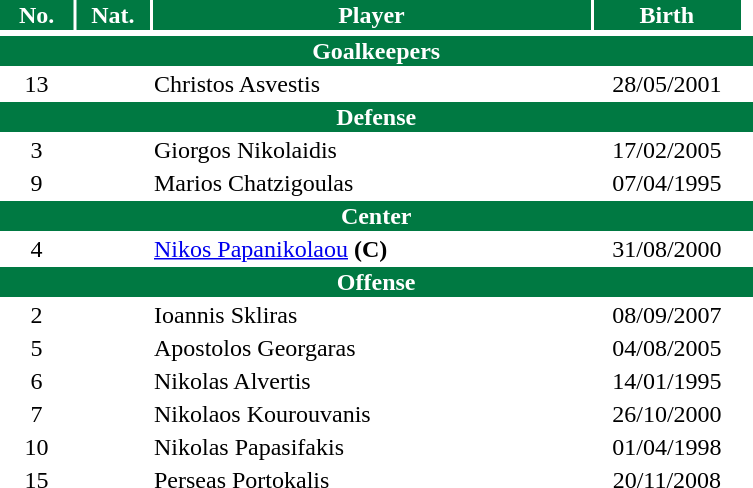<table width=40%>
<tr style="color: #fff;background:#007942">
<th width=10%>No.</th>
<th width=10%>Nat.</th>
<th width=60%>Player</th>
<th width=30%>Birth</th>
</tr>
<tr style="background-color:">
</tr>
<tr>
<th colspan=6 style="color:#fff;background:#007942" ">Goalkeepers</th>
</tr>
<tr style="background-color:">
<td align=center>13</td>
<td></td>
<td>Christos Asvestis</td>
<td align=center>28/05/2001</td>
</tr>
<tr style="background-color:">
<th colspan=6 style="color:#fff;background:#007942" ">Defense</th>
</tr>
<tr style="background-color:">
<td align=center>3</td>
<td></td>
<td>Giorgos Nikolaidis</td>
<td align=center>17/02/2005</td>
</tr>
<tr style="background-color:">
<td align="center">9</td>
<td></td>
<td>Marios Chatzigoulas</td>
<td align="center">07/04/1995</td>
<td></td>
<td></td>
</tr>
<tr style="background-color:">
<th colspan=6 style="color:#fff;background:#007942" ">Center</th>
</tr>
<tr style="background-color:">
<td align=center>4</td>
<td></td>
<td><a href='#'>Nikos Papanikolaou</a> <strong>(C)</strong></td>
<td align=center>31/08/2000</td>
</tr>
<tr style="background-color:">
<th colspan=6 style="color:#fff;background:#007942" ">Offense</th>
</tr>
<tr style="background-color:">
<td align=center>2</td>
<td></td>
<td>Ioannis Skliras</td>
<td align=center>08/09/2007</td>
</tr>
<tr style="background-color:">
<td align=center>5</td>
<td></td>
<td>Apostolos Georgaras</td>
<td align=center>04/08/2005</td>
</tr>
<tr style="background-color:">
<td align=center>6</td>
<td></td>
<td>Nikolas Alvertis</td>
<td align=center>14/01/1995</td>
</tr>
<tr style="background-color:">
<td align=center>7</td>
<td></td>
<td>Nikolaos Kourouvanis</td>
<td align=center>26/10/2000</td>
</tr>
<tr style="background-color:">
<td align=center>10</td>
<td></td>
<td>Nikolas Papasifakis</td>
<td align=center>01/04/1998</td>
</tr>
<tr style="background-color:">
<td align=center>15</td>
<td></td>
<td>Perseas Portokalis</td>
<td align=center>20/11/2008</td>
</tr>
</table>
